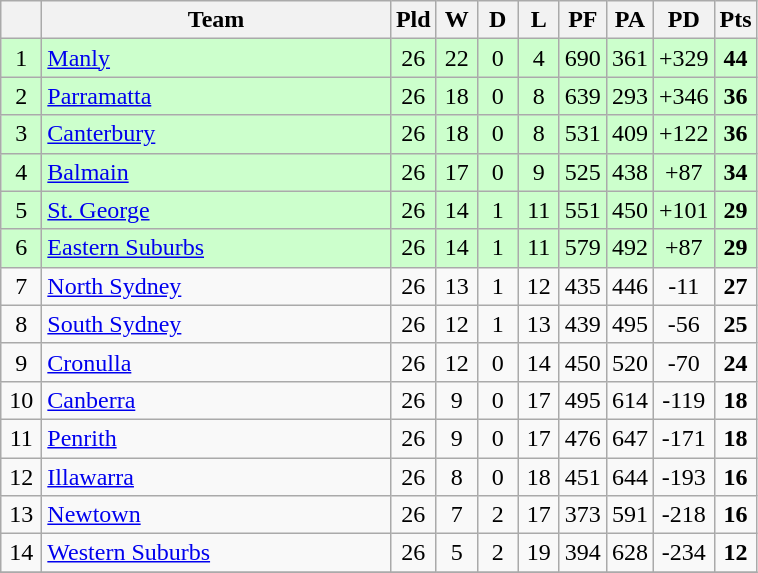<table class="wikitable" style="text-align:center;">
<tr>
<th width=20 abbr="Position×"></th>
<th width=225>Team</th>
<th width=20 abbr="Played">Pld</th>
<th width=20 abbr="Won">W</th>
<th width=20 abbr="Drawn">D</th>
<th width=20 abbr="Lost">L</th>
<th width=20 abbr="Points for">PF</th>
<th width=20 abbr="Points against">PA</th>
<th width=20 abbr="Points difference">PD</th>
<th width=20 abbr="Points">Pts</th>
</tr>
<tr style="background: #ccffcc;">
<td>1</td>
<td style="text-align:left;"> <a href='#'>Manly</a></td>
<td>26</td>
<td>22</td>
<td>0</td>
<td>4</td>
<td>690</td>
<td>361</td>
<td>+329</td>
<td><strong>44</strong></td>
</tr>
<tr style="background: #ccffcc;">
<td>2</td>
<td style="text-align:left;"> <a href='#'>Parramatta</a></td>
<td>26</td>
<td>18</td>
<td>0</td>
<td>8</td>
<td>639</td>
<td>293</td>
<td>+346</td>
<td><strong>36</strong></td>
</tr>
<tr style="background: #ccffcc;">
<td>3</td>
<td style="text-align:left;"> <a href='#'>Canterbury</a></td>
<td>26</td>
<td>18</td>
<td>0</td>
<td>8</td>
<td>531</td>
<td>409</td>
<td>+122</td>
<td><strong>36</strong></td>
</tr>
<tr style="background: #ccffcc;">
<td>4</td>
<td style="text-align:left;"> <a href='#'>Balmain</a></td>
<td>26</td>
<td>17</td>
<td>0</td>
<td>9</td>
<td>525</td>
<td>438</td>
<td>+87</td>
<td><strong>34</strong></td>
</tr>
<tr style="background: #ccffcc;">
<td>5</td>
<td style="text-align:left;"> <a href='#'>St. George</a></td>
<td>26</td>
<td>14</td>
<td>1</td>
<td>11</td>
<td>551</td>
<td>450</td>
<td>+101</td>
<td><strong>29</strong></td>
</tr>
<tr style="background: #ccffcc;">
<td>6</td>
<td style="text-align:left;"> <a href='#'>Eastern Suburbs</a></td>
<td>26</td>
<td>14</td>
<td>1</td>
<td>11</td>
<td>579</td>
<td>492</td>
<td>+87</td>
<td><strong>29</strong></td>
</tr>
<tr>
<td>7</td>
<td style="text-align:left;"> <a href='#'>North Sydney</a></td>
<td>26</td>
<td>13</td>
<td>1</td>
<td>12</td>
<td>435</td>
<td>446</td>
<td>-11</td>
<td><strong>27</strong></td>
</tr>
<tr>
<td>8</td>
<td style="text-align:left;"> <a href='#'>South Sydney</a></td>
<td>26</td>
<td>12</td>
<td>1</td>
<td>13</td>
<td>439</td>
<td>495</td>
<td>-56</td>
<td><strong>25</strong></td>
</tr>
<tr>
<td>9</td>
<td style="text-align:left;"> <a href='#'>Cronulla</a></td>
<td>26</td>
<td>12</td>
<td>0</td>
<td>14</td>
<td>450</td>
<td>520</td>
<td>-70</td>
<td><strong>24</strong></td>
</tr>
<tr>
<td>10</td>
<td style="text-align:left;"> <a href='#'>Canberra</a></td>
<td>26</td>
<td>9</td>
<td>0</td>
<td>17</td>
<td>495</td>
<td>614</td>
<td>-119</td>
<td><strong>18</strong></td>
</tr>
<tr>
<td>11</td>
<td style="text-align:left;"> <a href='#'>Penrith</a></td>
<td>26</td>
<td>9</td>
<td>0</td>
<td>17</td>
<td>476</td>
<td>647</td>
<td>-171</td>
<td><strong>18</strong></td>
</tr>
<tr>
<td>12</td>
<td style="text-align:left;"> <a href='#'>Illawarra</a></td>
<td>26</td>
<td>8</td>
<td>0</td>
<td>18</td>
<td>451</td>
<td>644</td>
<td>-193</td>
<td><strong>16</strong></td>
</tr>
<tr>
<td>13</td>
<td style="text-align:left;"> <a href='#'>Newtown</a></td>
<td>26</td>
<td>7</td>
<td>2</td>
<td>17</td>
<td>373</td>
<td>591</td>
<td>-218</td>
<td><strong>16</strong></td>
</tr>
<tr>
<td>14</td>
<td style="text-align:left;"> <a href='#'>Western Suburbs</a></td>
<td>26</td>
<td>5</td>
<td>2</td>
<td>19</td>
<td>394</td>
<td>628</td>
<td>-234</td>
<td><strong>12</strong></td>
</tr>
<tr>
</tr>
</table>
